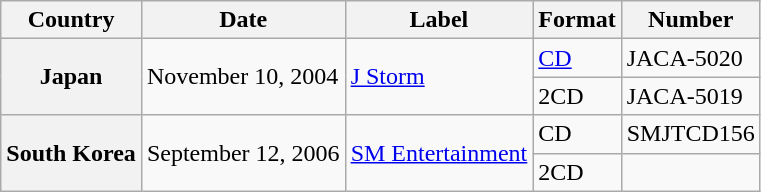<table class="wikitable plainrowheaders">
<tr>
<th>Country</th>
<th>Date</th>
<th>Label</th>
<th>Format</th>
<th>Number</th>
</tr>
<tr>
<th scope="row" rowspan="2">Japan</th>
<td rowspan="2">November 10, 2004</td>
<td rowspan="2"><a href='#'>J Storm</a></td>
<td><a href='#'>CD</a></td>
<td>JACA-5020</td>
</tr>
<tr>
<td>2CD</td>
<td>JACA-5019</td>
</tr>
<tr>
<th scope="row" rowspan="2">South Korea</th>
<td rowspan="2">September 12, 2006</td>
<td rowspan="2"><a href='#'>SM Entertainment</a></td>
<td>CD</td>
<td>SMJTCD156</td>
</tr>
<tr>
<td>2CD</td>
</tr>
</table>
